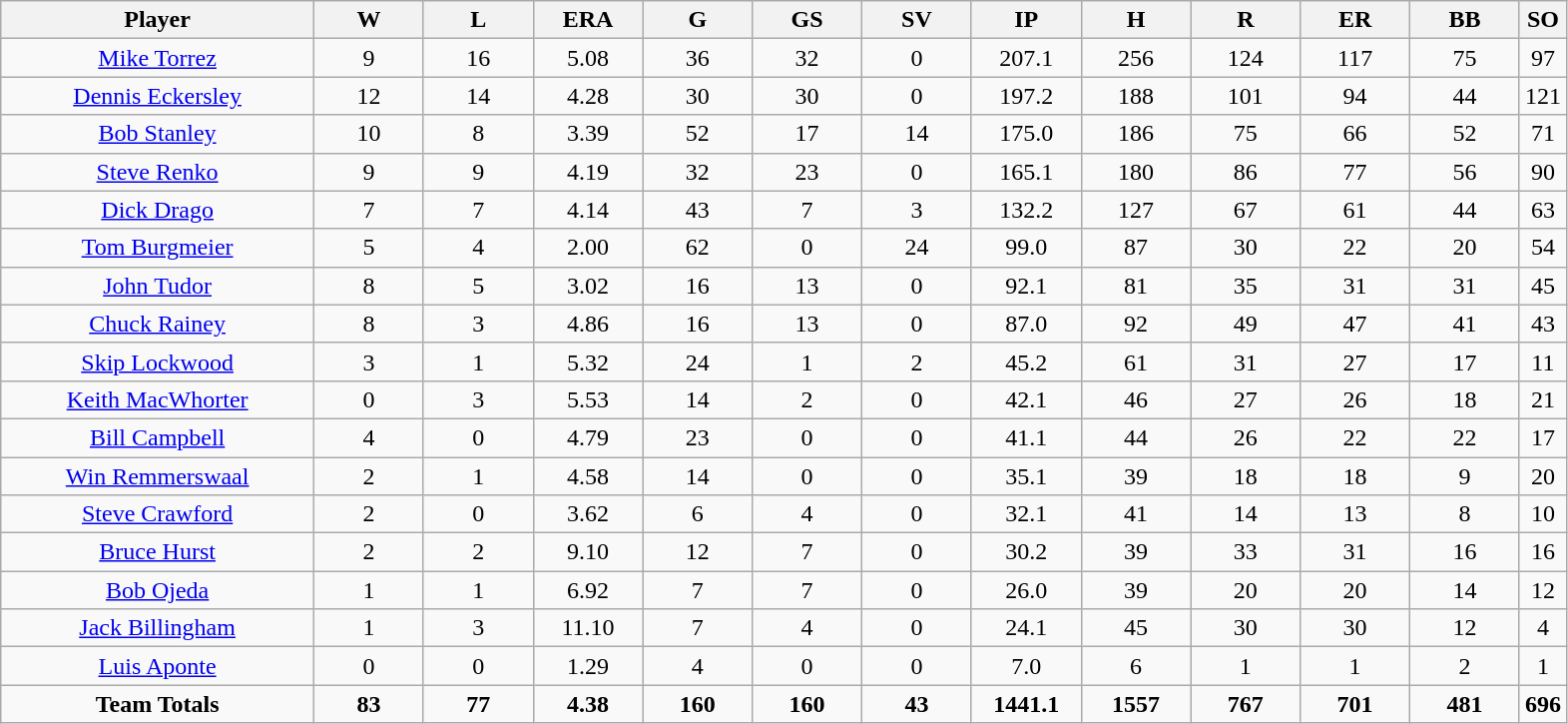<table class=wikitable style="text-align:center">
<tr>
<th bgcolor=#DDDDFF; width="20%">Player</th>
<th bgcolor=#DDDDFF; width="7%">W</th>
<th bgcolor=#DDDDFF; width="7%">L</th>
<th bgcolor=#DDDDFF; width="7%">ERA</th>
<th bgcolor=#DDDDFF; width="7%">G</th>
<th bgcolor=#DDDDFF; width="7%">GS</th>
<th bgcolor=#DDDDFF; width="7%">SV</th>
<th bgcolor=#DDDDFF; width="7%">IP</th>
<th bgcolor=#DDDDFF; width="7%">H</th>
<th bgcolor=#DDDDFF; width="7%">R</th>
<th bgcolor=#DDDDFF; width="7%">ER</th>
<th bgcolor=#DDDDFF; width="7%">BB</th>
<th bgcolor=#DDDDFF; width="7%">SO</th>
</tr>
<tr>
<td><a href='#'>Mike Torrez</a></td>
<td>9</td>
<td>16</td>
<td>5.08</td>
<td>36</td>
<td>32</td>
<td>0</td>
<td>207.1</td>
<td>256</td>
<td>124</td>
<td>117</td>
<td>75</td>
<td>97</td>
</tr>
<tr>
<td><a href='#'>Dennis Eckersley</a></td>
<td>12</td>
<td>14</td>
<td>4.28</td>
<td>30</td>
<td>30</td>
<td>0</td>
<td>197.2</td>
<td>188</td>
<td>101</td>
<td>94</td>
<td>44</td>
<td>121</td>
</tr>
<tr>
<td><a href='#'>Bob Stanley</a></td>
<td>10</td>
<td>8</td>
<td>3.39</td>
<td>52</td>
<td>17</td>
<td>14</td>
<td>175.0</td>
<td>186</td>
<td>75</td>
<td>66</td>
<td>52</td>
<td>71</td>
</tr>
<tr>
<td><a href='#'>Steve Renko</a></td>
<td>9</td>
<td>9</td>
<td>4.19</td>
<td>32</td>
<td>23</td>
<td>0</td>
<td>165.1</td>
<td>180</td>
<td>86</td>
<td>77</td>
<td>56</td>
<td>90</td>
</tr>
<tr>
<td><a href='#'>Dick Drago</a></td>
<td>7</td>
<td>7</td>
<td>4.14</td>
<td>43</td>
<td>7</td>
<td>3</td>
<td>132.2</td>
<td>127</td>
<td>67</td>
<td>61</td>
<td>44</td>
<td>63</td>
</tr>
<tr>
<td><a href='#'>Tom Burgmeier</a></td>
<td>5</td>
<td>4</td>
<td>2.00</td>
<td>62</td>
<td>0</td>
<td>24</td>
<td>99.0</td>
<td>87</td>
<td>30</td>
<td>22</td>
<td>20</td>
<td>54</td>
</tr>
<tr>
<td><a href='#'>John Tudor</a></td>
<td>8</td>
<td>5</td>
<td>3.02</td>
<td>16</td>
<td>13</td>
<td>0</td>
<td>92.1</td>
<td>81</td>
<td>35</td>
<td>31</td>
<td>31</td>
<td>45</td>
</tr>
<tr>
<td><a href='#'>Chuck Rainey</a></td>
<td>8</td>
<td>3</td>
<td>4.86</td>
<td>16</td>
<td>13</td>
<td>0</td>
<td>87.0</td>
<td>92</td>
<td>49</td>
<td>47</td>
<td>41</td>
<td>43</td>
</tr>
<tr>
<td><a href='#'>Skip Lockwood</a></td>
<td>3</td>
<td>1</td>
<td>5.32</td>
<td>24</td>
<td>1</td>
<td>2</td>
<td>45.2</td>
<td>61</td>
<td>31</td>
<td>27</td>
<td>17</td>
<td>11</td>
</tr>
<tr>
<td><a href='#'>Keith MacWhorter</a></td>
<td>0</td>
<td>3</td>
<td>5.53</td>
<td>14</td>
<td>2</td>
<td>0</td>
<td>42.1</td>
<td>46</td>
<td>27</td>
<td>26</td>
<td>18</td>
<td>21</td>
</tr>
<tr>
<td><a href='#'>Bill Campbell</a></td>
<td>4</td>
<td>0</td>
<td>4.79</td>
<td>23</td>
<td>0</td>
<td>0</td>
<td>41.1</td>
<td>44</td>
<td>26</td>
<td>22</td>
<td>22</td>
<td>17</td>
</tr>
<tr>
<td><a href='#'>Win Remmerswaal</a></td>
<td>2</td>
<td>1</td>
<td>4.58</td>
<td>14</td>
<td>0</td>
<td>0</td>
<td>35.1</td>
<td>39</td>
<td>18</td>
<td>18</td>
<td>9</td>
<td>20</td>
</tr>
<tr>
<td><a href='#'>Steve Crawford</a></td>
<td>2</td>
<td>0</td>
<td>3.62</td>
<td>6</td>
<td>4</td>
<td>0</td>
<td>32.1</td>
<td>41</td>
<td>14</td>
<td>13</td>
<td>8</td>
<td>10</td>
</tr>
<tr>
<td><a href='#'>Bruce Hurst</a></td>
<td>2</td>
<td>2</td>
<td>9.10</td>
<td>12</td>
<td>7</td>
<td>0</td>
<td>30.2</td>
<td>39</td>
<td>33</td>
<td>31</td>
<td>16</td>
<td>16</td>
</tr>
<tr>
<td><a href='#'>Bob Ojeda</a></td>
<td>1</td>
<td>1</td>
<td>6.92</td>
<td>7</td>
<td>7</td>
<td>0</td>
<td>26.0</td>
<td>39</td>
<td>20</td>
<td>20</td>
<td>14</td>
<td>12</td>
</tr>
<tr>
<td><a href='#'>Jack Billingham</a></td>
<td>1</td>
<td>3</td>
<td>11.10</td>
<td>7</td>
<td>4</td>
<td>0</td>
<td>24.1</td>
<td>45</td>
<td>30</td>
<td>30</td>
<td>12</td>
<td>4</td>
</tr>
<tr>
<td><a href='#'>Luis Aponte</a></td>
<td>0</td>
<td>0</td>
<td>1.29</td>
<td>4</td>
<td>0</td>
<td>0</td>
<td>7.0</td>
<td>6</td>
<td>1</td>
<td>1</td>
<td>2</td>
<td>1</td>
</tr>
<tr>
<td><strong>Team Totals</strong></td>
<td><strong>83</strong></td>
<td><strong>77</strong></td>
<td><strong>4.38</strong></td>
<td><strong>160</strong></td>
<td><strong>160</strong></td>
<td><strong>43</strong></td>
<td><strong>1441.1</strong></td>
<td><strong>1557</strong></td>
<td><strong>767</strong></td>
<td><strong>701</strong></td>
<td><strong>481</strong></td>
<td><strong>696</strong></td>
</tr>
</table>
